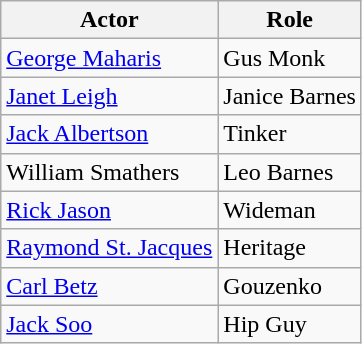<table class="wikitable">
<tr>
<th>Actor</th>
<th>Role</th>
</tr>
<tr>
<td><a href='#'>George Maharis</a></td>
<td>Gus Monk</td>
</tr>
<tr>
<td><a href='#'>Janet Leigh</a></td>
<td>Janice Barnes</td>
</tr>
<tr>
<td><a href='#'>Jack Albertson</a></td>
<td>Tinker</td>
</tr>
<tr>
<td>William Smathers</td>
<td>Leo Barnes</td>
</tr>
<tr>
<td><a href='#'>Rick Jason</a></td>
<td>Wideman</td>
</tr>
<tr>
<td><a href='#'>Raymond St. Jacques</a></td>
<td>Heritage</td>
</tr>
<tr>
<td><a href='#'>Carl Betz</a></td>
<td>Gouzenko</td>
</tr>
<tr>
<td><a href='#'>Jack Soo</a></td>
<td>Hip Guy</td>
</tr>
</table>
